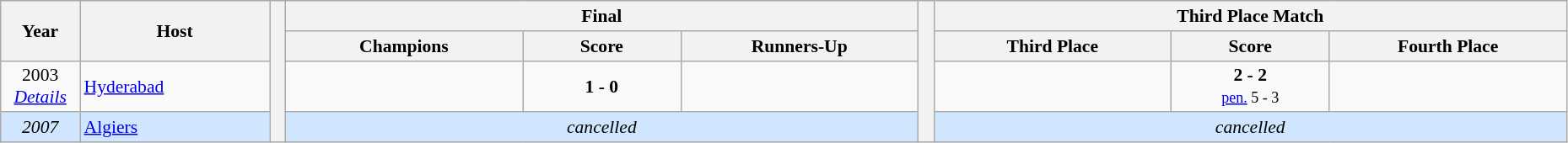<table class="wikitable" style="font-size: 90%; text-align: center; width: 98%;">
<tr>
<th rowspan="2" width="5%">Year</th>
<th rowspan="2" width="12%">Host</th>
<th width=1% rowspan=4 bgcolor=ffffff></th>
<th colspan="3">Final</th>
<th width=1% rowspan=4 bgcolor=ffffff></th>
<th colspan="3">Third Place Match</th>
</tr>
<tr>
<th width="15%">Champions</th>
<th width="10%">Score</th>
<th width="15%">Runners-Up</th>
<th width="15%">Third Place</th>
<th width="10%">Score</th>
<th width="15%">Fourth Place</th>
</tr>
<tr>
<td>2003<br><em><a href='#'>Details</a></em></td>
<td align=left> <a href='#'>Hyderabad</a></td>
<td><strong></strong></td>
<td><strong>1 - 0</strong></td>
<td></td>
<td></td>
<td><strong>2 - 2</strong> <br><small><a href='#'>pen.</a> 5 - 3</small></td>
<td></td>
</tr>
<tr style="background: #D0E6FF;">
<td><em>2007</em></td>
<td align=left> <a href='#'>Algiers</a></td>
<td colspan=3><em>cancelled</em></td>
<td colspan=3><em>cancelled</em></td>
</tr>
</table>
